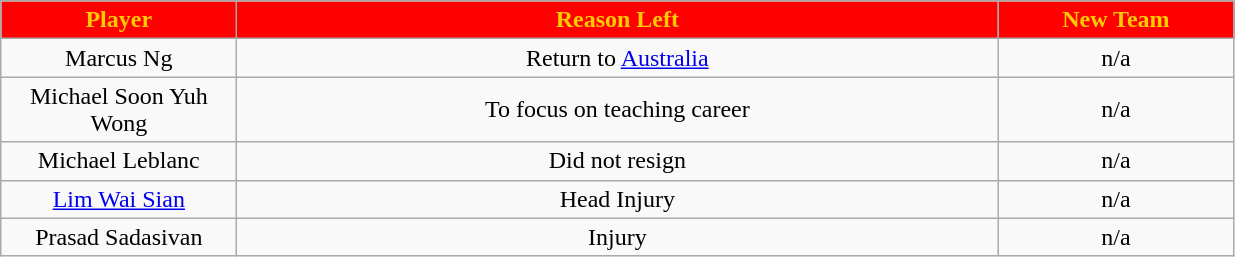<table class="wikitable sortable sortable">
<tr>
<th style="background:#ff0000; color:#ffcc00" width=150>Player</th>
<th style="background:#ff0000; color:#ffcc00" width=500>Reason Left</th>
<th style="background:#ff0000; color:#ffcc00" width=150>New Team</th>
</tr>
<tr style="text-align: center">
<td>Marcus Ng</td>
<td>Return to <a href='#'>Australia</a></td>
<td>n/a</td>
</tr>
<tr style="text-align: center">
<td>Michael Soon Yuh Wong</td>
<td>To focus on teaching career</td>
<td>n/a</td>
</tr>
<tr style="text-align: center">
<td>Michael Leblanc</td>
<td>Did not resign</td>
<td>n/a</td>
</tr>
<tr style="text-align: center">
<td><a href='#'>Lim Wai Sian</a></td>
<td>Head Injury</td>
<td>n/a</td>
</tr>
<tr style="text-align: center">
<td>Prasad Sadasivan</td>
<td>Injury</td>
<td>n/a</td>
</tr>
</table>
